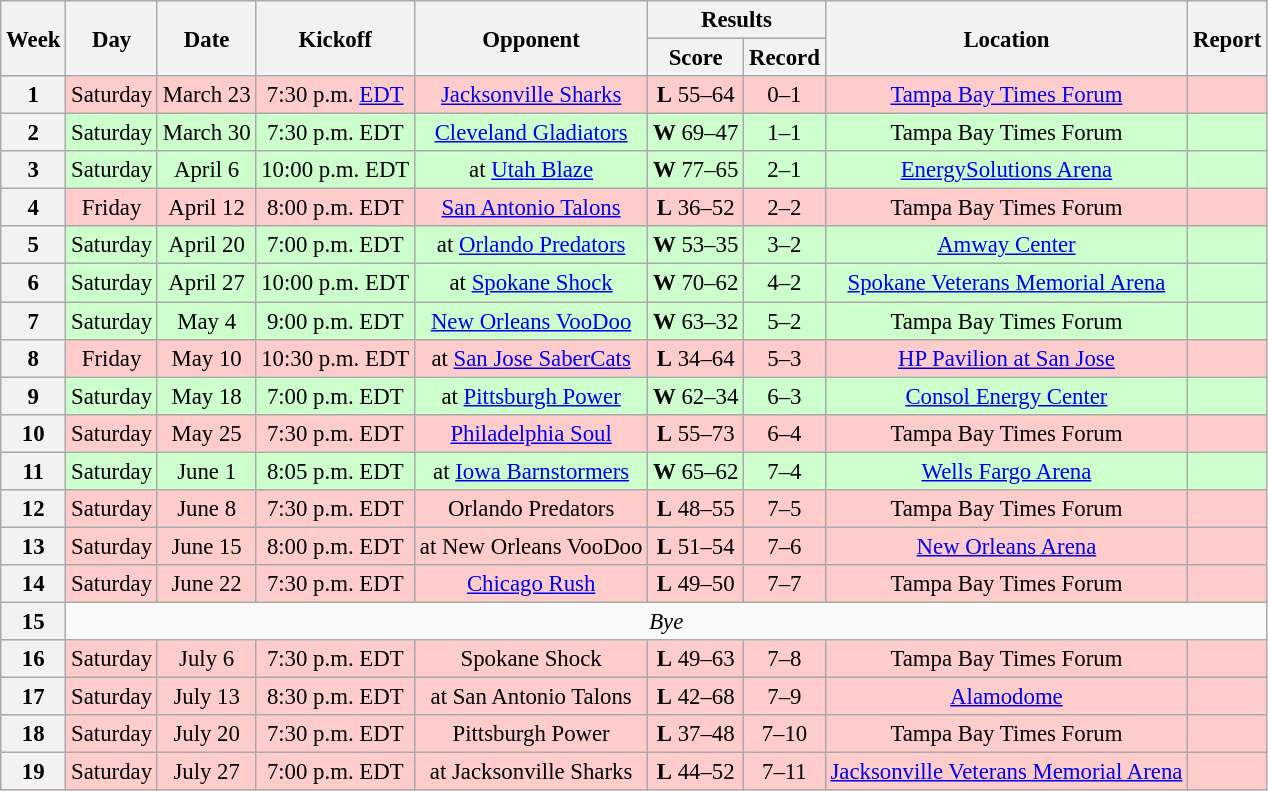<table class="wikitable" style="font-size: 95%;">
<tr>
<th rowspan=2>Week</th>
<th rowspan=2>Day</th>
<th rowspan=2>Date</th>
<th rowspan=2>Kickoff</th>
<th rowspan=2>Opponent</th>
<th colspan=2>Results</th>
<th rowspan=2>Location</th>
<th rowspan=2>Report</th>
</tr>
<tr>
<th>Score</th>
<th>Record</th>
</tr>
<tr style= background:#ffcccc>
<th align="center"><strong>1</strong></th>
<td align="center">Saturday</td>
<td align="center">March 23</td>
<td align="center">7:30 p.m. <a href='#'>EDT</a></td>
<td align="center"><a href='#'>Jacksonville Sharks</a></td>
<td align="center"><strong>L</strong> 55–64</td>
<td align="center">0–1</td>
<td align="center"><a href='#'>Tampa Bay Times Forum</a></td>
<td align="center"></td>
</tr>
<tr style= background:#ccffcc>
<th align="center"><strong>2</strong></th>
<td align="center">Saturday</td>
<td align="center">March 30</td>
<td align="center">7:30 p.m. EDT</td>
<td align="center"><a href='#'>Cleveland Gladiators</a></td>
<td align="center"><strong>W</strong> 69–47</td>
<td align="center">1–1</td>
<td align="center">Tampa Bay Times Forum</td>
<td align="center"></td>
</tr>
<tr style= background:#ccffcc>
<th align="center"><strong>3</strong></th>
<td align="center">Saturday</td>
<td align="center">April 6</td>
<td align="center">10:00 p.m. EDT</td>
<td align="center">at <a href='#'>Utah Blaze</a></td>
<td align="center"><strong>W</strong> 77–65</td>
<td align="center">2–1</td>
<td align="center"><a href='#'>EnergySolutions Arena</a></td>
<td align="center"></td>
</tr>
<tr style= background:#ffcccc>
<th align="center"><strong>4</strong></th>
<td align="center">Friday</td>
<td align="center">April 12</td>
<td align="center">8:00 p.m. EDT</td>
<td align="center"><a href='#'>San Antonio Talons</a></td>
<td align="center"><strong>L</strong> 36–52</td>
<td align="center">2–2</td>
<td align="center">Tampa Bay Times Forum</td>
<td align="center"></td>
</tr>
<tr style= background:#ccffcc>
<th align="center"><strong>5</strong></th>
<td align="center">Saturday</td>
<td align="center">April 20</td>
<td align="center">7:00 p.m. EDT</td>
<td align="center">at <a href='#'>Orlando Predators</a></td>
<td align="center"><strong>W</strong> 53–35</td>
<td align="center">3–2</td>
<td align="center"><a href='#'>Amway Center</a></td>
<td align="center"></td>
</tr>
<tr style= background:#ccffcc>
<th align="center"><strong>6</strong></th>
<td align="center">Saturday</td>
<td align="center">April 27</td>
<td align="center">10:00 p.m. EDT</td>
<td align="center">at <a href='#'>Spokane Shock</a></td>
<td align="center"><strong>W</strong> 70–62</td>
<td align="center">4–2</td>
<td align="center"><a href='#'>Spokane Veterans Memorial Arena</a></td>
<td align="center"></td>
</tr>
<tr style= background:#ccffcc>
<th align="center"><strong>7</strong></th>
<td align="center">Saturday</td>
<td align="center">May 4</td>
<td align="center">9:00 p.m. EDT</td>
<td align="center"><a href='#'>New Orleans VooDoo</a></td>
<td align="center"><strong>W</strong> 63–32</td>
<td align="center">5–2</td>
<td align="center">Tampa Bay Times Forum</td>
<td align="center"></td>
</tr>
<tr style= background:#ffcccc>
<th align="center"><strong>8</strong></th>
<td align="center">Friday</td>
<td align="center">May 10</td>
<td align="center">10:30 p.m. EDT</td>
<td align="center">at <a href='#'>San Jose SaberCats</a></td>
<td align="center"><strong>L</strong> 34–64</td>
<td align="center">5–3</td>
<td align="center"><a href='#'>HP Pavilion at San Jose</a></td>
<td align="center"></td>
</tr>
<tr style= background:#ccffcc>
<th align="center"><strong>9</strong></th>
<td align="center">Saturday</td>
<td align="center">May 18</td>
<td align="center">7:00 p.m. EDT</td>
<td align="center">at <a href='#'>Pittsburgh Power</a></td>
<td align="center"><strong>W</strong> 62–34</td>
<td align="center">6–3</td>
<td align="center"><a href='#'>Consol Energy Center</a></td>
<td align="center"></td>
</tr>
<tr style= background:#ffcccc>
<th align="center"><strong>10</strong></th>
<td align="center">Saturday</td>
<td align="center">May 25</td>
<td align="center">7:30 p.m. EDT</td>
<td align="center"><a href='#'>Philadelphia Soul</a></td>
<td align="center"><strong>L</strong> 55–73</td>
<td align="center">6–4</td>
<td align="center">Tampa Bay Times Forum</td>
<td align="center"></td>
</tr>
<tr style= background:#ccffcc>
<th align="center"><strong>11</strong></th>
<td align="center">Saturday</td>
<td align="center">June 1</td>
<td align="center">8:05 p.m. EDT</td>
<td align="center">at <a href='#'>Iowa Barnstormers</a></td>
<td align="center"><strong>W</strong> 65–62</td>
<td align="center">7–4</td>
<td align="center"><a href='#'>Wells Fargo Arena</a></td>
<td align="center"></td>
</tr>
<tr style= background:#ffcccc>
<th align="center"><strong>12</strong></th>
<td align="center">Saturday</td>
<td align="center">June 8</td>
<td align="center">7:30 p.m. EDT</td>
<td align="center">Orlando Predators</td>
<td align="center"><strong>L</strong> 48–55</td>
<td align="center">7–5</td>
<td align="center">Tampa Bay Times Forum</td>
<td align="center"></td>
</tr>
<tr style= background:#ffcccc>
<th align="center"><strong>13</strong></th>
<td align="center">Saturday</td>
<td align="center">June 15</td>
<td align="center">8:00 p.m. EDT</td>
<td align="center">at New Orleans VooDoo</td>
<td align="center"><strong>L</strong> 51–54</td>
<td align="center">7–6</td>
<td align="center"><a href='#'>New Orleans Arena</a></td>
<td align="center"></td>
</tr>
<tr style= background:#ffcccc>
<th align="center"><strong>14</strong></th>
<td align="center">Saturday</td>
<td align="center">June 22</td>
<td align="center">7:30 p.m. EDT</td>
<td align="center"><a href='#'>Chicago Rush</a></td>
<td align="center"><strong>L</strong> 49–50</td>
<td align="center">7–7</td>
<td align="center">Tampa Bay Times Forum</td>
<td align="center"></td>
</tr>
<tr style=>
<th align="center"><strong>15</strong></th>
<td colspan=9 align="center" valign="middle"><em>Bye</em></td>
</tr>
<tr style= background:#ffcccc>
<th align="center"><strong>16</strong></th>
<td align="center">Saturday</td>
<td align="center">July 6</td>
<td align="center">7:30 p.m. EDT</td>
<td align="center">Spokane Shock</td>
<td align="center"><strong>L</strong> 49–63</td>
<td align="center">7–8</td>
<td align="center">Tampa Bay Times Forum</td>
<td align="center"></td>
</tr>
<tr style= background:#ffcccc>
<th align="center"><strong>17</strong></th>
<td align="center">Saturday</td>
<td align="center">July 13</td>
<td align="center">8:30 p.m. EDT</td>
<td align="center">at San Antonio Talons</td>
<td align="center"><strong>L</strong> 42–68</td>
<td align="center">7–9</td>
<td align="center"><a href='#'>Alamodome</a></td>
<td align="center"></td>
</tr>
<tr style= background:#ffcccc>
<th align="center"><strong>18</strong></th>
<td align="center">Saturday</td>
<td align="center">July 20</td>
<td align="center">7:30 p.m. EDT</td>
<td align="center">Pittsburgh Power</td>
<td align="center"><strong>L</strong> 37–48</td>
<td align="center">7–10</td>
<td align="center">Tampa Bay Times Forum</td>
<td align="center"></td>
</tr>
<tr style= background:#ffcccc>
<th align="center"><strong>19</strong></th>
<td align="center">Saturday</td>
<td align="center">July 27</td>
<td align="center">7:00 p.m. EDT</td>
<td align="center">at Jacksonville Sharks</td>
<td align="center"><strong>L</strong> 44–52</td>
<td align="center">7–11</td>
<td align="center"><a href='#'>Jacksonville Veterans Memorial Arena</a></td>
<td align="center"></td>
</tr>
</table>
